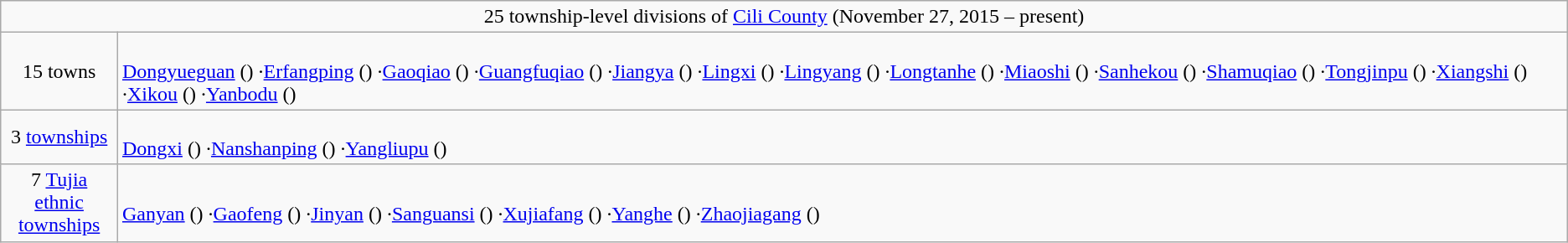<table class="wikitable">
<tr>
<td style="text-align:center;" colspan="2">25 township-level divisions of <a href='#'>Cili County</a> (November 27, 2015 – present)</td>
</tr>
<tr align=left>
<td align=center>15 towns</td>
<td><br><a href='#'>Dongyueguan</a> ()
·<a href='#'>Erfangping</a> ()
·<a href='#'>Gaoqiao</a> ()
·<a href='#'>Guangfuqiao</a> ()
·<a href='#'>Jiangya</a> ()
·<a href='#'>Lingxi</a> ()
·<a href='#'>Lingyang</a> ()
·<a href='#'>Longtanhe</a> ()
·<a href='#'>Miaoshi</a> ()
·<a href='#'>Sanhekou</a> ()
·<a href='#'>Shamuqiao</a> ()
·<a href='#'>Tongjinpu</a> ()
·<a href='#'>Xiangshi</a> ()
·<a href='#'>Xikou</a> ()
·<a href='#'>Yanbodu</a> ()</td>
</tr>
<tr align=left>
<td align=center>3 <a href='#'>townships</a></td>
<td><br><a href='#'>Dongxi</a> ()
·<a href='#'>Nanshanping</a> ()
·<a href='#'>Yangliupu</a> ()</td>
</tr>
<tr align=left>
<td align=center>7 <a href='#'>Tujia</a> <a href='#'>ethnic<br>townships</a></td>
<td><br><a href='#'>Ganyan</a> ()
·<a href='#'>Gaofeng</a> ()
·<a href='#'>Jinyan</a> ()
·<a href='#'>Sanguansi</a> ()
·<a href='#'>Xujiafang</a> ()
·<a href='#'>Yanghe</a> ()
·<a href='#'>Zhaojiagang</a> ()</td>
</tr>
</table>
